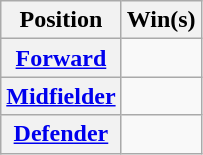<table class="wikitable plainrowheaders sortable">
<tr>
<th scope=col>Position</th>
<th scope=col>Win(s)</th>
</tr>
<tr>
<th scope=row><a href='#'>Forward</a></th>
<td align="center"></td>
</tr>
<tr>
<th scope=row><a href='#'>Midfielder</a></th>
<td align="center"></td>
</tr>
<tr>
<th scope=row><a href='#'>Defender</a></th>
<td align="center"></td>
</tr>
</table>
